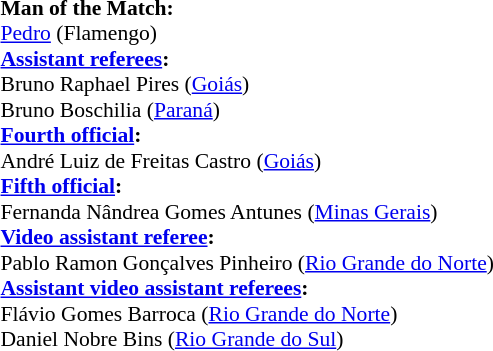<table width=50% style="font-size:90%">
<tr>
<td><br><strong>Man of the Match:</strong>
<br> <a href='#'>Pedro</a> (Flamengo)<br><strong><a href='#'>Assistant referees</a>:</strong>
<br>Bruno Raphael Pires (<a href='#'>Goiás</a>)
<br>Bruno Boschilia (<a href='#'>Paraná</a>)
<br><strong><a href='#'>Fourth official</a>:</strong>
<br>André Luiz de Freitas Castro (<a href='#'>Goiás</a>)
<br><strong><a href='#'>Fifth official</a>:</strong>
<br>Fernanda Nândrea Gomes Antunes (<a href='#'>Minas Gerais</a>)
<br><strong><a href='#'>Video assistant referee</a>:</strong>
<br>Pablo Ramon Gonçalves Pinheiro (<a href='#'>Rio Grande do Norte</a>)
<br><strong><a href='#'>Assistant video assistant referees</a>:</strong>
<br>Flávio Gomes Barroca (<a href='#'>Rio Grande do Norte</a>)
<br>Daniel Nobre Bins (<a href='#'>Rio Grande do Sul</a>)</td>
</tr>
</table>
